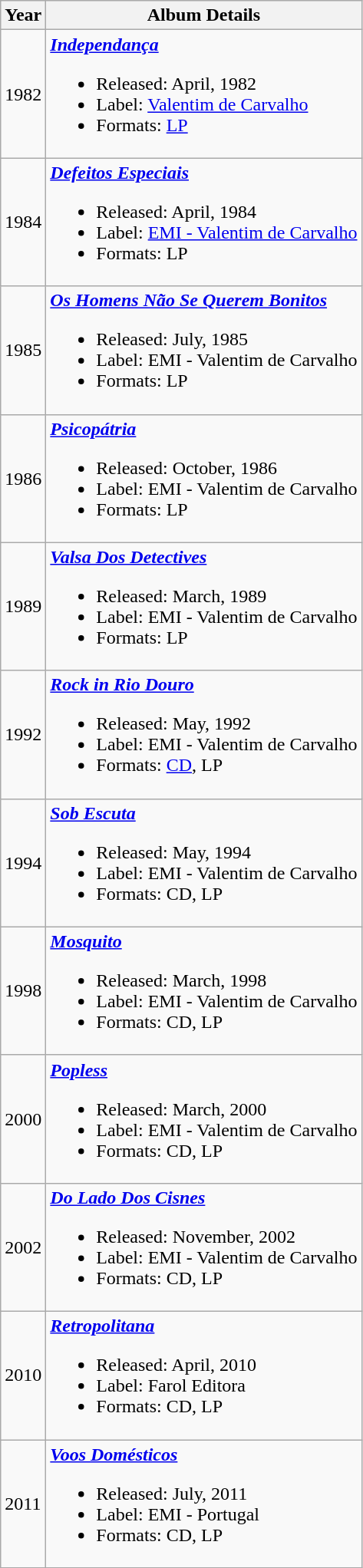<table class="wikitable">
<tr>
<th>Year</th>
<th>Album Details</th>
</tr>
<tr>
<td>1982</td>
<td><strong><em><a href='#'>Independança</a></em></strong><br><ul><li>Released: April, 1982</li><li>Label: <a href='#'>Valentim de Carvalho</a></li><li>Formats: <a href='#'>LP</a></li></ul></td>
</tr>
<tr>
<td>1984</td>
<td><strong><em><a href='#'>Defeitos Especiais</a></em></strong><br><ul><li>Released: April, 1984</li><li>Label: <a href='#'>EMI - Valentim de Carvalho</a></li><li>Formats: LP</li></ul></td>
</tr>
<tr>
<td>1985</td>
<td><strong><em><a href='#'>Os Homens Não Se Querem Bonitos</a></em></strong><br><ul><li>Released: July, 1985</li><li>Label: EMI - Valentim de Carvalho</li><li>Formats: LP</li></ul></td>
</tr>
<tr>
<td>1986</td>
<td><strong><em><a href='#'>Psicopátria</a></em></strong><br><ul><li>Released: October, 1986</li><li>Label: EMI - Valentim de Carvalho</li><li>Formats: LP</li></ul></td>
</tr>
<tr>
<td>1989</td>
<td><strong><em><a href='#'>Valsa Dos Detectives</a></em></strong><br><ul><li>Released: March, 1989</li><li>Label: EMI - Valentim de Carvalho</li><li>Formats: LP</li></ul></td>
</tr>
<tr>
<td>1992</td>
<td><strong><em><a href='#'>Rock in Rio Douro</a></em></strong><br><ul><li>Released: May, 1992</li><li>Label: EMI - Valentim de Carvalho</li><li>Formats: <a href='#'>CD</a>, LP</li></ul></td>
</tr>
<tr>
<td>1994</td>
<td><strong><em><a href='#'>Sob Escuta</a></em></strong><br><ul><li>Released: May, 1994</li><li>Label: EMI - Valentim de Carvalho</li><li>Formats: CD, LP</li></ul></td>
</tr>
<tr>
<td>1998</td>
<td><strong><em><a href='#'>Mosquito</a></em></strong><br><ul><li>Released: March, 1998</li><li>Label: EMI - Valentim de Carvalho</li><li>Formats: CD, LP</li></ul></td>
</tr>
<tr>
<td>2000</td>
<td><strong><em><a href='#'>Popless</a></em></strong><br><ul><li>Released: March, 2000</li><li>Label: EMI - Valentim de Carvalho</li><li>Formats: CD, LP</li></ul></td>
</tr>
<tr>
<td>2002</td>
<td><strong><em><a href='#'>Do Lado Dos Cisnes</a></em></strong><br><ul><li>Released: November, 2002</li><li>Label: EMI - Valentim de Carvalho</li><li>Formats: CD, LP</li></ul></td>
</tr>
<tr>
<td>2010</td>
<td><strong><em><a href='#'>Retropolitana</a></em></strong><br><ul><li>Released: April, 2010</li><li>Label: Farol Editora</li><li>Formats: CD, LP</li></ul></td>
</tr>
<tr>
<td>2011</td>
<td><strong><em><a href='#'>Voos Domésticos</a></em></strong><br><ul><li>Released: July, 2011</li><li>Label: EMI - Portugal</li><li>Formats: CD, LP</li></ul></td>
</tr>
</table>
